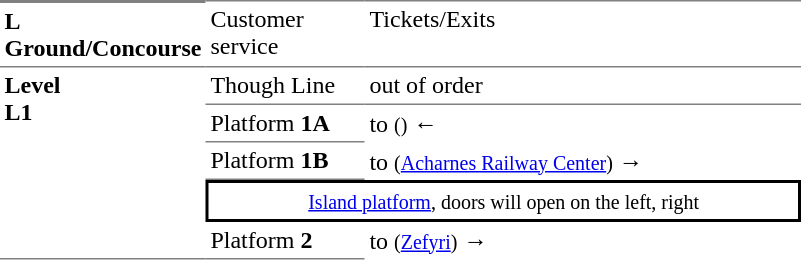<table border=0 cellspacing=0 cellpadding=3>
<tr>
<td style="border-bottom:solid 1px gray;border-top:solid 2px gray;" width=50 valign=top><strong>L<br>Ground/Concourse</strong></td>
<td style="border-top:solid 1px gray;border-bottom:solid 1px gray;" width=100 valign=top>Customer service</td>
<td style="border-top:solid 1px gray;border-bottom:solid 1px gray;" width=285 valign=top>Tickets/Exits</td>
</tr>
<tr>
<td style="border-bottom:solid 1px gray;" rowspan=5 valign=top><strong>Level<br>L1</strong></td>
<td style="border-bottom:solid 1px gray;">Though Line</td>
<td style="border-bottom:solid 1px gray;">out of order</td>
</tr>
<tr>
<td style="border-bottom:solid 1px gray;">Platform <strong>1A</strong></td>
<td> to  <small> ()</small> ←</td>
</tr>
<tr>
<td style="border-bottom:solid 1px gray;">Platform <strong>1B</strong></td>
<td> to  <small> (<a href='#'>Acharnes Railway Center</a>)</small> →</td>
</tr>
<tr>
<td style="border-right:solid 2px black;border-left:solid 2px black;border-top:solid 2px black;border-bottom:solid 2px black;text-align:center;" colspan=2><small><a href='#'>Island platform</a>, doors will open on the left, right</small></td>
</tr>
<tr>
<td style="border-bottom:solid 1px gray;">Platform <strong>2</strong></td>
<td> to  <small> (<a href='#'>Zefyri</a>)</small> →</td>
</tr>
</table>
